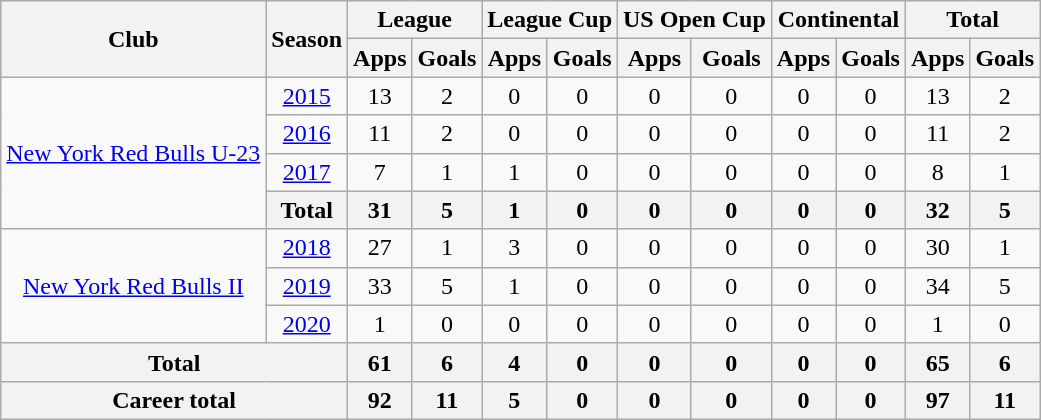<table class="wikitable" style="text-align: center;">
<tr>
<th rowspan="2">Club</th>
<th rowspan="2">Season</th>
<th colspan="2">League</th>
<th colspan="2">League Cup</th>
<th colspan="2">US Open Cup</th>
<th colspan="2">Continental</th>
<th colspan="2">Total</th>
</tr>
<tr>
<th>Apps</th>
<th>Goals</th>
<th>Apps</th>
<th>Goals</th>
<th>Apps</th>
<th>Goals</th>
<th>Apps</th>
<th>Goals</th>
<th>Apps</th>
<th>Goals</th>
</tr>
<tr>
<td rowspan="4"><a href='#'>New York Red Bulls U-23</a></td>
<td><a href='#'>2015</a></td>
<td>13</td>
<td>2</td>
<td>0</td>
<td>0</td>
<td>0</td>
<td>0</td>
<td>0</td>
<td>0</td>
<td>13</td>
<td>2</td>
</tr>
<tr>
<td><a href='#'>2016</a></td>
<td>11</td>
<td>2</td>
<td>0</td>
<td>0</td>
<td>0</td>
<td>0</td>
<td>0</td>
<td>0</td>
<td>11</td>
<td>2</td>
</tr>
<tr>
<td><a href='#'>2017</a></td>
<td>7</td>
<td>1</td>
<td>1</td>
<td>0</td>
<td>0</td>
<td>0</td>
<td>0</td>
<td>0</td>
<td>8</td>
<td>1</td>
</tr>
<tr>
<th colspan="1">Total</th>
<th>31</th>
<th>5</th>
<th>1</th>
<th>0</th>
<th>0</th>
<th>0</th>
<th>0</th>
<th>0</th>
<th>32</th>
<th>5</th>
</tr>
<tr>
<td rowspan="3"><a href='#'>New York Red Bulls II</a></td>
<td><a href='#'>2018</a></td>
<td>27</td>
<td>1</td>
<td>3</td>
<td>0</td>
<td>0</td>
<td>0</td>
<td>0</td>
<td>0</td>
<td>30</td>
<td>1</td>
</tr>
<tr>
<td><a href='#'>2019</a></td>
<td>33</td>
<td>5</td>
<td>1</td>
<td>0</td>
<td>0</td>
<td>0</td>
<td>0</td>
<td>0</td>
<td>34</td>
<td>5</td>
</tr>
<tr>
<td><a href='#'>2020</a></td>
<td>1</td>
<td>0</td>
<td>0</td>
<td>0</td>
<td>0</td>
<td>0</td>
<td>0</td>
<td>0</td>
<td>1</td>
<td>0</td>
</tr>
<tr>
<th colspan="2">Total</th>
<th>61</th>
<th>6</th>
<th>4</th>
<th>0</th>
<th>0</th>
<th>0</th>
<th>0</th>
<th>0</th>
<th>65</th>
<th>6</th>
</tr>
<tr>
<th colspan="2">Career total</th>
<th>92</th>
<th>11</th>
<th>5</th>
<th>0</th>
<th>0</th>
<th>0</th>
<th>0</th>
<th>0</th>
<th>97</th>
<th>11</th>
</tr>
</table>
